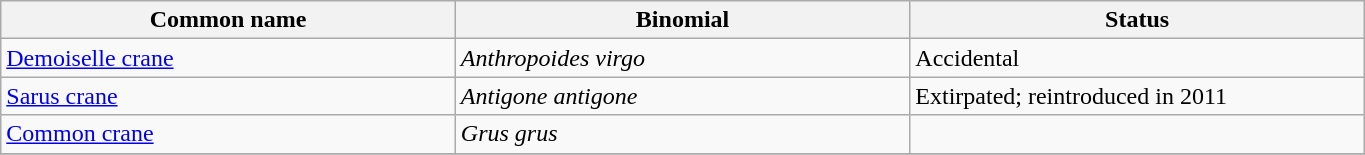<table width=72% class="wikitable">
<tr>
<th width=24%>Common name</th>
<th width=24%>Binomial</th>
<th width=24%>Status</th>
</tr>
<tr>
<td><a href='#'>Demoiselle crane</a></td>
<td><em>Anthropoides virgo</em></td>
<td>Accidental</td>
</tr>
<tr>
<td><a href='#'>Sarus crane</a></td>
<td><em>Antigone antigone</em></td>
<td>Extirpated; reintroduced in 2011</td>
</tr>
<tr>
<td><a href='#'>Common crane</a></td>
<td><em>Grus grus</em></td>
<td></td>
</tr>
<tr>
</tr>
</table>
